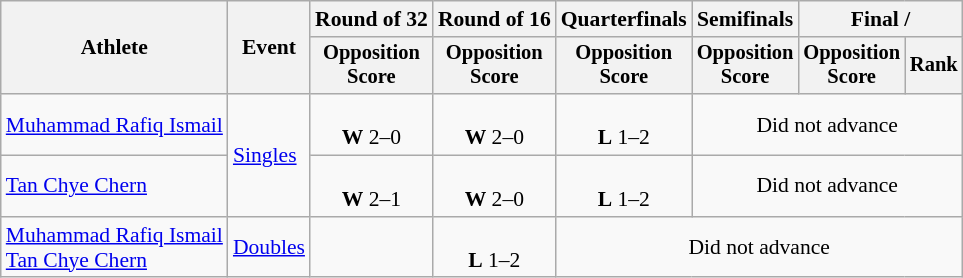<table class="wikitable" style="font-size:90%; text-align:center">
<tr>
<th rowspan=2>Athlete</th>
<th rowspan=2>Event</th>
<th>Round of 32</th>
<th>Round of 16</th>
<th>Quarterfinals</th>
<th>Semifinals</th>
<th colspan="2">Final / </th>
</tr>
<tr style="font-size:95%">
<th>Opposition<br>Score</th>
<th>Opposition<br>Score</th>
<th>Opposition<br>Score</th>
<th>Opposition<br>Score</th>
<th>Opposition<br>Score</th>
<th>Rank</th>
</tr>
<tr align=center>
<td align=left><a href='#'>Muhammad Rafiq Ismail</a></td>
<td align=left rowspan=2><a href='#'>Singles</a></td>
<td><br><strong>W</strong> 2–0</td>
<td><br><strong>W</strong> 2–0</td>
<td><br><strong>L</strong> 1–2</td>
<td colspan="3">Did not advance</td>
</tr>
<tr align=center>
<td align=left><a href='#'>Tan Chye Chern</a></td>
<td><br><strong>W</strong> 2–1</td>
<td><br><strong>W</strong> 2–0</td>
<td><br><strong>L</strong> 1–2</td>
<td colspan="3">Did not advance</td>
</tr>
<tr align=center>
<td align=left><a href='#'>Muhammad Rafiq Ismail</a><br><a href='#'>Tan Chye Chern</a></td>
<td align=left><a href='#'>Doubles</a></td>
<td></td>
<td><br><strong>L</strong> 1–2</td>
<td colspan="4">Did not advance</td>
</tr>
</table>
